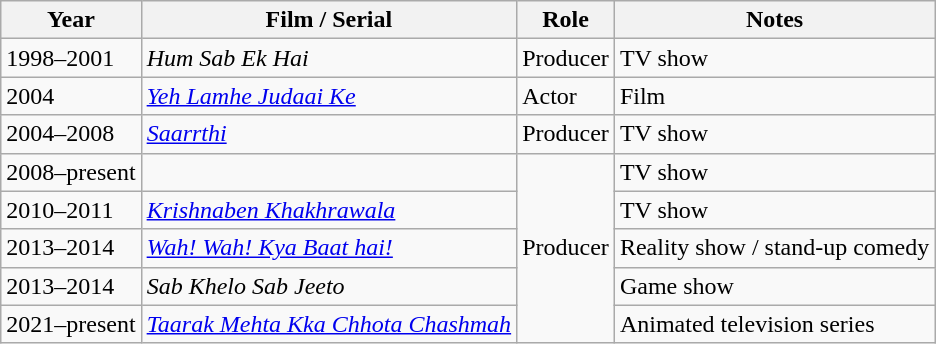<table class="wikitable sortable">
<tr>
<th>Year</th>
<th>Film / Serial</th>
<th>Role</th>
<th>Notes</th>
</tr>
<tr>
<td>1998–2001</td>
<td><em>Hum Sab Ek Hai</em></td>
<td>Producer</td>
<td>TV show</td>
</tr>
<tr>
<td>2004</td>
<td><em><a href='#'>Yeh Lamhe Judaai Ke</a></em></td>
<td>Actor</td>
<td>Film</td>
</tr>
<tr>
<td>2004–2008</td>
<td><em><a href='#'>Saarrthi</a></em></td>
<td>Producer</td>
<td>TV show</td>
</tr>
<tr>
<td>2008–present</td>
<td></td>
<td rowspan="5">Producer</td>
<td>TV show</td>
</tr>
<tr>
<td>2010–2011</td>
<td><em><a href='#'>Krishnaben Khakhrawala</a></em></td>
<td>TV show</td>
</tr>
<tr>
<td>2013–2014</td>
<td><a href='#'><em>Wah! Wah! Kya Baat hai!</em></a></td>
<td>Reality show / stand-up comedy</td>
</tr>
<tr>
<td>2013–2014</td>
<td><em>Sab Khelo Sab Jeeto</em></td>
<td>Game show</td>
</tr>
<tr>
<td>2021–present</td>
<td><em><a href='#'>Taarak Mehta Kka Chhota Chashmah</a></em></td>
<td>Animated television series</td>
</tr>
</table>
